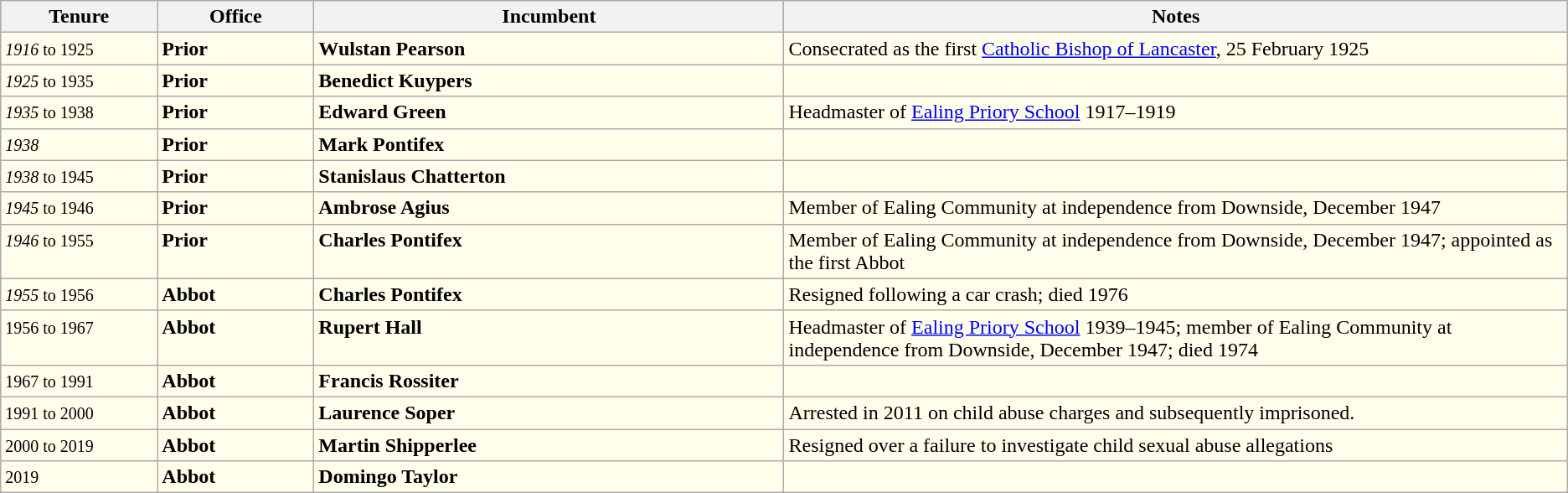<table class="wikitable">
<tr align=left>
<th width="10%">Tenure</th>
<th width="10%">Office</th>
<th width="30%">Incumbent</th>
<th width="50%">Notes</th>
</tr>
<tr valign=top bgcolor="#ffffec">
<td><small><em>1916</em> to 1925</small></td>
<td><strong>Prior</strong></td>
<td><strong>Wulstan Pearson</strong></td>
<td>Consecrated as the first <a href='#'>Catholic Bishop of Lancaster</a>, 25 February 1925</td>
</tr>
<tr valign=top bgcolor="#ffffec">
<td><small><em>1925</em> to 1935</small></td>
<td><strong>Prior</strong></td>
<td><strong>Benedict Kuypers</strong></td>
<td></td>
</tr>
<tr valign=top bgcolor="#ffffec">
<td><small><em>1935</em> to 1938</small></td>
<td><strong>Prior</strong></td>
<td><strong>Edward Green</strong></td>
<td>Headmaster of <a href='#'>Ealing Priory School</a> 1917–1919</td>
</tr>
<tr valign=top bgcolor="#ffffec">
<td><small><em>1938</em></small></td>
<td><strong>Prior</strong></td>
<td><strong>Mark Pontifex</strong></td>
<td></td>
</tr>
<tr valign=top bgcolor="#ffffec">
<td><small><em>1938</em> to 1945</small></td>
<td><strong>Prior</strong></td>
<td><strong>Stanislaus Chatterton</strong></td>
<td></td>
</tr>
<tr valign=top bgcolor="#ffffec">
<td><small><em>1945</em> to 1946</small></td>
<td><strong>Prior</strong></td>
<td><strong>Ambrose Agius</strong></td>
<td>Member of Ealing Community at independence from Downside, December 1947</td>
</tr>
<tr valign=top bgcolor="#ffffec">
<td><small><em>1946</em> to 1955</small></td>
<td><strong>Prior</strong></td>
<td><strong>Charles Pontifex</strong></td>
<td>Member of Ealing Community at independence from Downside, December 1947; appointed as the first Abbot</td>
</tr>
<tr valign=top bgcolor="#ffffec">
<td><small><em>1955</em> to 1956</small></td>
<td><strong>Abbot</strong></td>
<td><strong>Charles Pontifex</strong></td>
<td>Resigned following a car crash; died 1976</td>
</tr>
<tr valign=top bgcolor="#ffffec">
<td><small>1956 to 1967</small></td>
<td><strong>Abbot</strong></td>
<td><strong>Rupert Hall</strong></td>
<td>Headmaster of <a href='#'>Ealing Priory School</a> 1939–1945; member of Ealing Community at independence from Downside, December 1947; died 1974</td>
</tr>
<tr valign=top bgcolor="#ffffec">
<td><small>1967 to 1991</small></td>
<td><strong>Abbot</strong></td>
<td><strong>Francis Rossiter</strong></td>
<td></td>
</tr>
<tr valign=top bgcolor="#ffffec">
<td><small>1991 to 2000</small></td>
<td><strong>Abbot</strong></td>
<td><strong>Laurence Soper</strong></td>
<td>Arrested in 2011 on child abuse charges  and subsequently imprisoned.</td>
</tr>
<tr valign=top bgcolor="#ffffec">
<td><small>2000 to 2019</small></td>
<td><strong>Abbot</strong></td>
<td><strong>Martin Shipperlee</strong></td>
<td>Resigned over a failure to investigate child sexual abuse allegations</td>
</tr>
<tr valign=top bgcolor="#ffffec">
<td><small>2019</small></td>
<td><strong>Abbot</strong></td>
<td><strong>Domingo Taylor</strong></td>
<td></td>
</tr>
</table>
